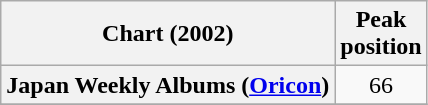<table class="wikitable sortable plainrowheaders" style="text-align:center;">
<tr>
<th scope="col">Chart (2002)</th>
<th scope="col">Peak<br>position</th>
</tr>
<tr>
<th scope="row">Japan Weekly Albums (<a href='#'>Oricon</a>)</th>
<td style="text-align:center;">66</td>
</tr>
<tr>
</tr>
</table>
